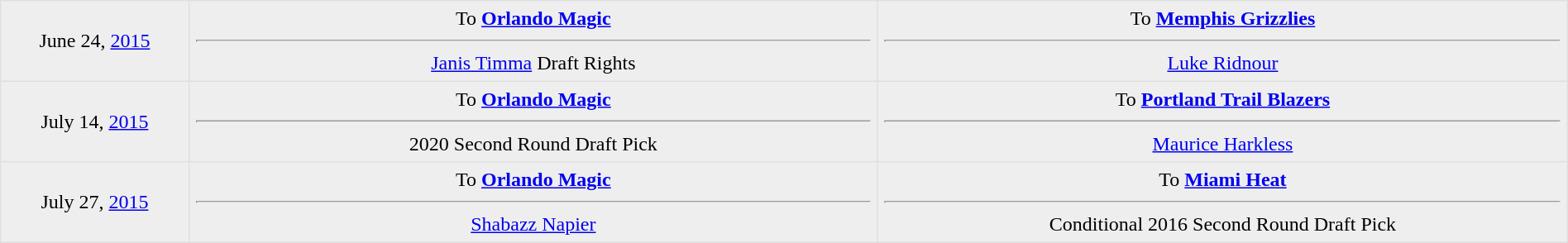<table border=1 style="border-collapse:collapse; text-align: center; width: 100%" bordercolor="#DFDFDF"  cellpadding="5">
<tr bgcolor="eeeeee">
<td style="width:12%">June 24, <a href='#'>2015</a></td>
<td style="width:44%" valign="top">To <strong><a href='#'>Orlando Magic</a></strong><hr><a href='#'>Janis Timma</a> Draft Rights</td>
<td style="width:44%" valign="top">To <strong><a href='#'>Memphis Grizzlies</a></strong><hr><a href='#'>Luke Ridnour</a></td>
</tr>
<tr bgcolor="eeeeee">
<td style="width:12%">July 14, <a href='#'>2015</a></td>
<td style="width:44%" valign="top">To <strong><a href='#'>Orlando Magic</a></strong><hr>2020 Second Round Draft Pick</td>
<td style="width:44%" valign="top">To <strong><a href='#'>Portland Trail Blazers</a></strong><hr><a href='#'>Maurice Harkless</a></td>
</tr>
<tr bgcolor="eeeeee">
<td style="width:12%">July 27, <a href='#'>2015</a></td>
<td style="width:44%" valign="top">To <strong><a href='#'>Orlando Magic</a></strong><hr><a href='#'>Shabazz Napier</a></td>
<td style="width:44%" valign="top">To <strong><a href='#'>Miami Heat</a></strong><hr>Conditional 2016 Second Round Draft Pick</td>
</tr>
</table>
